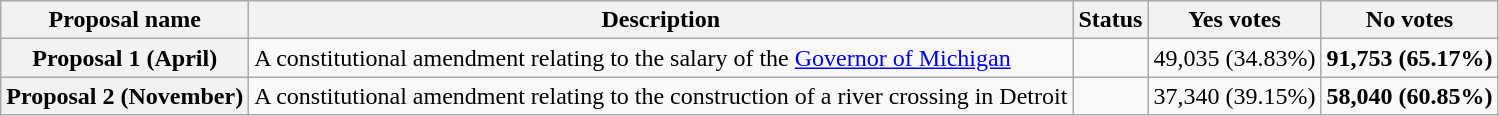<table class="wikitable sortable plainrowheaders">
<tr>
<th scope="col">Proposal name</th>
<th class="unsortable" scope="col">Description</th>
<th scope="col">Status</th>
<th scope="col">Yes votes</th>
<th scope="col">No votes</th>
</tr>
<tr>
<th scope="row">Proposal 1 (April)</th>
<td>A constitutional amendment relating to the salary of the <a href='#'>Governor of Michigan</a></td>
<td></td>
<td>49,035 (34.83%)</td>
<td><strong>91,753 (65.17%)</strong></td>
</tr>
<tr>
<th scope="row">Proposal 2 (November)</th>
<td>A constitutional amendment relating to the construction of a river crossing in Detroit</td>
<td></td>
<td>37,340 (39.15%)</td>
<td><strong>58,040 (60.85%)</strong></td>
</tr>
</table>
